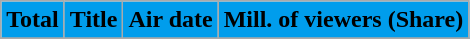<table class=wikitable>
<tr>
<td align=center bgcolor=009DEC><strong>Total</strong></td>
<td align=center bgcolor=009DEC><strong>Title</strong></td>
<td align=center bgcolor=009DEC><strong>Air date</strong></td>
<td align=center bgcolor=009DEC><strong>Mill. of viewers (Share)</strong></td>
</tr>
<tr>
</tr>
</table>
